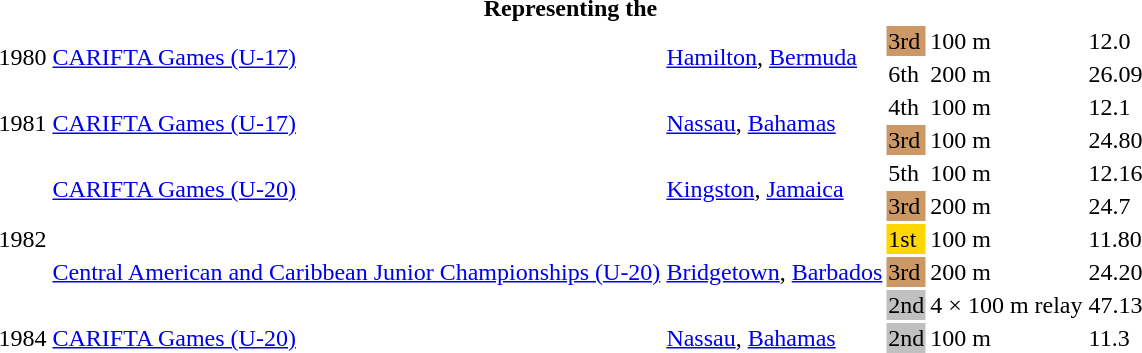<table>
<tr>
<th colspan="6">Representing the </th>
</tr>
<tr>
<td rowspan = "2">1980</td>
<td rowspan = "2"><a href='#'>CARIFTA Games (U-17)</a></td>
<td rowspan = "2"><a href='#'>Hamilton</a>, <a href='#'>Bermuda</a></td>
<td bgcolor=cc9966>3rd</td>
<td>100 m</td>
<td>12.0</td>
</tr>
<tr>
<td>6th</td>
<td>200 m</td>
<td>26.09</td>
</tr>
<tr>
<td rowspan = "2">1981</td>
<td rowspan = "2"><a href='#'>CARIFTA Games (U-17)</a></td>
<td rowspan = "2"><a href='#'>Nassau</a>, <a href='#'>Bahamas</a></td>
<td>4th</td>
<td>100 m</td>
<td>12.1</td>
</tr>
<tr>
<td bgcolor=cc9966>3rd</td>
<td>100 m</td>
<td>24.80</td>
</tr>
<tr>
<td rowspan = "5">1982</td>
<td rowspan = "2"><a href='#'>CARIFTA Games (U-20)</a></td>
<td rowspan = "2"><a href='#'>Kingston</a>, <a href='#'>Jamaica</a></td>
<td>5th</td>
<td>100 m</td>
<td>12.16</td>
</tr>
<tr>
<td bgcolor=cc9966>3rd</td>
<td>200 m</td>
<td>24.7</td>
</tr>
<tr>
<td rowspan = "3"><a href='#'>Central American and Caribbean Junior Championships (U-20)</a></td>
<td rowspan = "3"><a href='#'>Bridgetown</a>, <a href='#'>Barbados</a></td>
<td bgcolor=gold>1st</td>
<td>100 m</td>
<td>11.80</td>
</tr>
<tr>
<td bgcolor=cc9966>3rd</td>
<td>200 m</td>
<td>24.20</td>
</tr>
<tr>
<td bgcolor=silver>2nd</td>
<td>4 × 100 m relay</td>
<td>47.13</td>
</tr>
<tr>
<td>1984</td>
<td><a href='#'>CARIFTA Games (U-20)</a></td>
<td><a href='#'>Nassau</a>, <a href='#'>Bahamas</a></td>
<td bgcolor=silver>2nd</td>
<td>100 m</td>
<td>11.3</td>
</tr>
</table>
